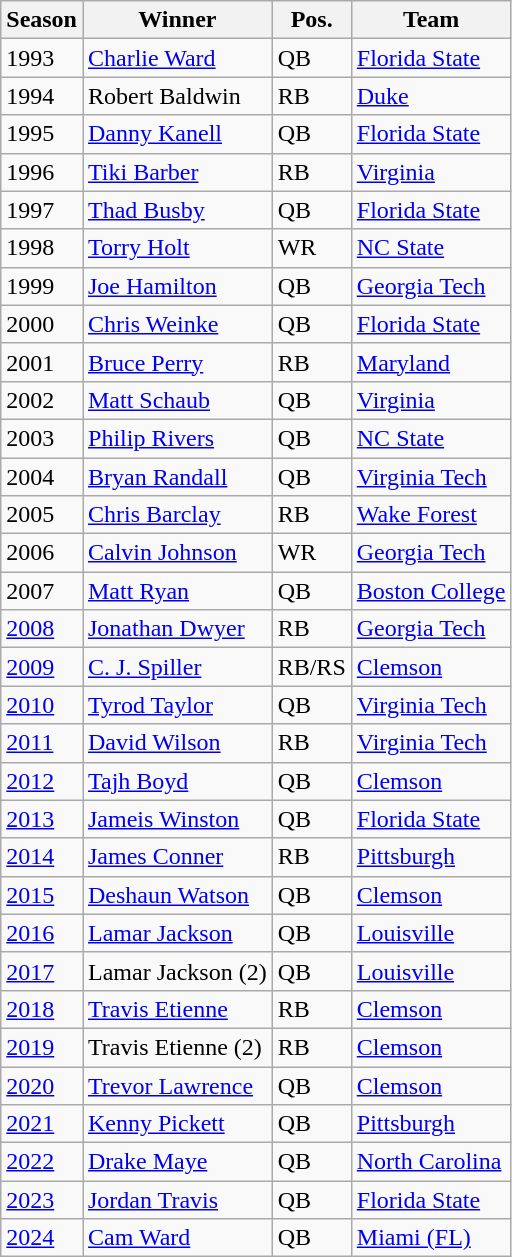<table class="wikitable sortable">
<tr>
<th>Season</th>
<th>Winner</th>
<th>Pos.</th>
<th>Team</th>
</tr>
<tr>
<td>1993</td>
<td><a href='#'>Charlie Ward</a></td>
<td>QB</td>
<td><a href='#'>Florida State</a></td>
</tr>
<tr>
<td>1994</td>
<td>Robert Baldwin</td>
<td>RB</td>
<td><a href='#'>Duke</a></td>
</tr>
<tr>
<td>1995</td>
<td><a href='#'>Danny Kanell</a></td>
<td>QB</td>
<td><a href='#'>Florida State</a></td>
</tr>
<tr>
<td>1996</td>
<td><a href='#'>Tiki Barber</a></td>
<td>RB</td>
<td><a href='#'>Virginia</a></td>
</tr>
<tr>
<td>1997</td>
<td><a href='#'>Thad Busby</a></td>
<td>QB</td>
<td><a href='#'>Florida State</a></td>
</tr>
<tr>
<td>1998</td>
<td><a href='#'>Torry Holt</a></td>
<td>WR</td>
<td><a href='#'>NC State</a></td>
</tr>
<tr>
<td>1999</td>
<td><a href='#'>Joe Hamilton</a></td>
<td>QB</td>
<td><a href='#'>Georgia Tech</a></td>
</tr>
<tr>
<td>2000</td>
<td><a href='#'>Chris Weinke</a></td>
<td>QB</td>
<td><a href='#'>Florida State</a></td>
</tr>
<tr>
<td>2001</td>
<td><a href='#'>Bruce Perry</a></td>
<td>RB</td>
<td><a href='#'>Maryland</a></td>
</tr>
<tr>
<td>2002</td>
<td><a href='#'>Matt Schaub</a></td>
<td>QB</td>
<td><a href='#'>Virginia</a></td>
</tr>
<tr>
<td>2003</td>
<td><a href='#'>Philip Rivers</a></td>
<td>QB</td>
<td><a href='#'>NC State</a></td>
</tr>
<tr>
<td>2004</td>
<td><a href='#'>Bryan Randall</a></td>
<td>QB</td>
<td><a href='#'>Virginia Tech</a></td>
</tr>
<tr>
<td>2005</td>
<td><a href='#'>Chris Barclay</a></td>
<td>RB</td>
<td><a href='#'>Wake Forest</a></td>
</tr>
<tr>
<td>2006</td>
<td><a href='#'>Calvin Johnson</a></td>
<td>WR</td>
<td><a href='#'>Georgia Tech</a></td>
</tr>
<tr>
<td>2007</td>
<td><a href='#'>Matt Ryan</a></td>
<td>QB</td>
<td><a href='#'>Boston College</a></td>
</tr>
<tr>
<td><a href='#'>2008</a></td>
<td><a href='#'>Jonathan Dwyer</a></td>
<td>RB</td>
<td><a href='#'>Georgia Tech</a></td>
</tr>
<tr>
<td><a href='#'>2009</a></td>
<td><a href='#'>C. J. Spiller</a></td>
<td>RB/RS</td>
<td><a href='#'>Clemson</a></td>
</tr>
<tr>
<td><a href='#'>2010</a></td>
<td><a href='#'>Tyrod Taylor</a></td>
<td>QB</td>
<td><a href='#'>Virginia Tech</a></td>
</tr>
<tr>
<td><a href='#'>2011</a></td>
<td><a href='#'>David Wilson</a></td>
<td>RB</td>
<td><a href='#'>Virginia Tech</a></td>
</tr>
<tr>
<td><a href='#'>2012</a></td>
<td><a href='#'>Tajh Boyd</a></td>
<td>QB</td>
<td><a href='#'>Clemson</a></td>
</tr>
<tr>
<td><a href='#'>2013</a></td>
<td><a href='#'>Jameis Winston</a></td>
<td>QB</td>
<td><a href='#'>Florida State</a></td>
</tr>
<tr>
<td><a href='#'>2014</a></td>
<td><a href='#'>James Conner</a></td>
<td>RB</td>
<td><a href='#'>Pittsburgh</a></td>
</tr>
<tr>
<td><a href='#'>2015</a></td>
<td><a href='#'>Deshaun Watson</a></td>
<td>QB</td>
<td><a href='#'>Clemson</a></td>
</tr>
<tr>
<td><a href='#'>2016</a></td>
<td><a href='#'>Lamar Jackson</a></td>
<td>QB</td>
<td><a href='#'>Louisville</a></td>
</tr>
<tr>
<td><a href='#'>2017</a></td>
<td>Lamar Jackson (2)</td>
<td>QB</td>
<td><a href='#'>Louisville</a></td>
</tr>
<tr>
<td><a href='#'>2018</a></td>
<td><a href='#'>Travis Etienne</a></td>
<td>RB</td>
<td><a href='#'>Clemson</a></td>
</tr>
<tr>
<td><a href='#'>2019</a></td>
<td>Travis Etienne (2)</td>
<td>RB</td>
<td><a href='#'>Clemson</a></td>
</tr>
<tr>
<td><a href='#'>2020</a></td>
<td><a href='#'>Trevor Lawrence</a></td>
<td>QB</td>
<td><a href='#'>Clemson</a></td>
</tr>
<tr>
<td><a href='#'>2021</a></td>
<td><a href='#'>Kenny Pickett</a></td>
<td>QB</td>
<td><a href='#'>Pittsburgh</a></td>
</tr>
<tr>
<td><a href='#'>2022</a></td>
<td><a href='#'>Drake Maye</a></td>
<td>QB</td>
<td><a href='#'>North Carolina</a></td>
</tr>
<tr>
<td><a href='#'>2023</a></td>
<td><a href='#'>Jordan Travis</a></td>
<td>QB</td>
<td><a href='#'>Florida State</a></td>
</tr>
<tr>
<td><a href='#'>2024</a></td>
<td><a href='#'>Cam Ward</a></td>
<td>QB</td>
<td><a href='#'>Miami (FL)</a></td>
</tr>
</table>
